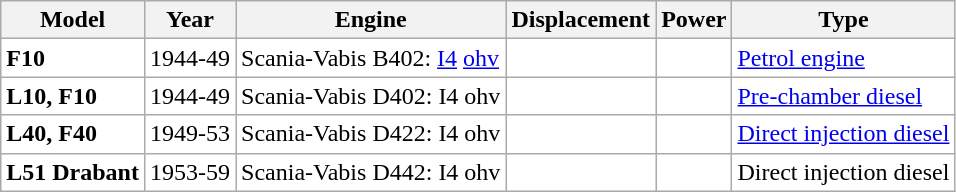<table class="wikitable">
<tr>
<th>Model</th>
<th>Year</th>
<th>Engine</th>
<th>Displacement</th>
<th>Power</th>
<th>Type</th>
</tr>
<tr style="background:#ffffff;">
<td><strong>F10</strong></td>
<td>1944-49</td>
<td>Scania-Vabis B402: <a href='#'>I4</a> <a href='#'>ohv</a></td>
<td></td>
<td></td>
<td><a href='#'>Petrol engine</a></td>
</tr>
<tr style="background:#ffffff;">
<td><strong>L10, F10</strong></td>
<td>1944-49</td>
<td>Scania-Vabis D402: I4 ohv</td>
<td></td>
<td></td>
<td><a href='#'>Pre-chamber diesel</a></td>
</tr>
<tr style="background:#ffffff;">
<td><strong>L40, F40</strong></td>
<td>1949-53</td>
<td>Scania-Vabis D422: I4 ohv</td>
<td></td>
<td></td>
<td><a href='#'>Direct injection diesel</a></td>
</tr>
<tr style="background:#ffffff;">
<td><strong>L51 Drabant</strong></td>
<td>1953-59</td>
<td>Scania-Vabis D442: I4 ohv</td>
<td></td>
<td></td>
<td>Direct injection diesel</td>
</tr>
</table>
